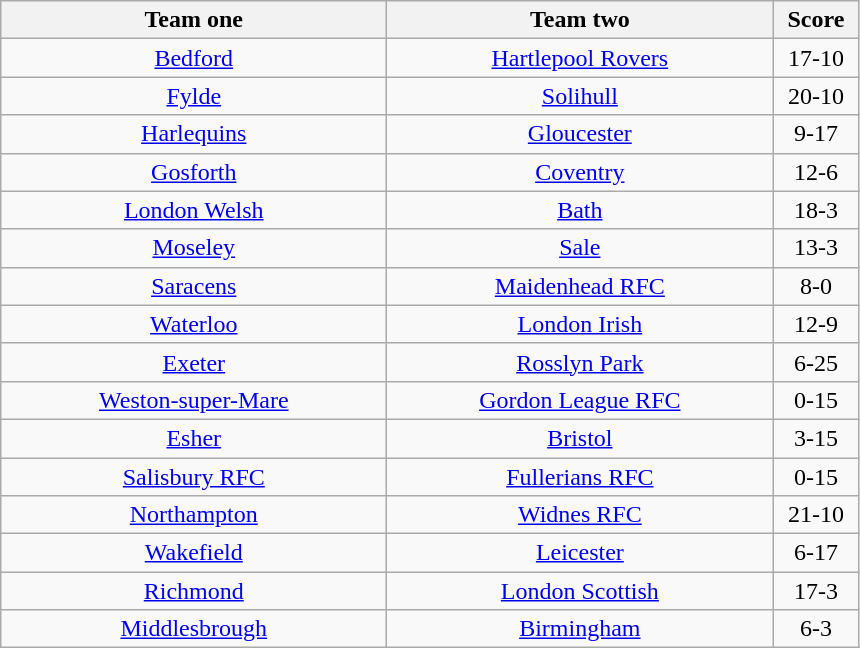<table class="wikitable" style="text-align: center">
<tr>
<th width=250>Team one</th>
<th width=250>Team two</th>
<th width=50>Score</th>
</tr>
<tr>
<td><a href='#'>Bedford</a></td>
<td><a href='#'>Hartlepool Rovers</a></td>
<td>17-10</td>
</tr>
<tr>
<td><a href='#'>Fylde</a></td>
<td><a href='#'>Solihull</a></td>
<td>20-10</td>
</tr>
<tr>
<td><a href='#'>Harlequins</a></td>
<td><a href='#'>Gloucester</a></td>
<td>9-17</td>
</tr>
<tr>
<td><a href='#'>Gosforth</a></td>
<td><a href='#'>Coventry</a></td>
<td>12-6</td>
</tr>
<tr>
<td><a href='#'>London Welsh</a></td>
<td><a href='#'>Bath</a></td>
<td>18-3</td>
</tr>
<tr>
<td><a href='#'>Moseley</a></td>
<td><a href='#'>Sale</a></td>
<td>13-3</td>
</tr>
<tr>
<td><a href='#'>Saracens</a></td>
<td><a href='#'>Maidenhead RFC</a></td>
<td>8-0</td>
</tr>
<tr>
<td><a href='#'>Waterloo</a></td>
<td><a href='#'>London Irish</a></td>
<td>12-9</td>
</tr>
<tr>
<td><a href='#'>Exeter</a></td>
<td><a href='#'>Rosslyn Park</a></td>
<td>6-25</td>
</tr>
<tr>
<td><a href='#'>Weston-super-Mare</a></td>
<td><a href='#'>Gordon League RFC</a></td>
<td>0-15</td>
</tr>
<tr>
<td><a href='#'>Esher</a></td>
<td><a href='#'>Bristol</a></td>
<td>3-15</td>
</tr>
<tr>
<td><a href='#'>Salisbury RFC</a></td>
<td><a href='#'>Fullerians RFC</a></td>
<td>0-15</td>
</tr>
<tr>
<td><a href='#'>Northampton</a></td>
<td><a href='#'>Widnes RFC</a></td>
<td>21-10</td>
</tr>
<tr>
<td><a href='#'>Wakefield</a></td>
<td><a href='#'>Leicester</a></td>
<td>6-17</td>
</tr>
<tr>
<td><a href='#'>Richmond</a></td>
<td><a href='#'>London Scottish</a></td>
<td>17-3</td>
</tr>
<tr>
<td><a href='#'>Middlesbrough</a></td>
<td><a href='#'>Birmingham</a></td>
<td>6-3</td>
</tr>
</table>
